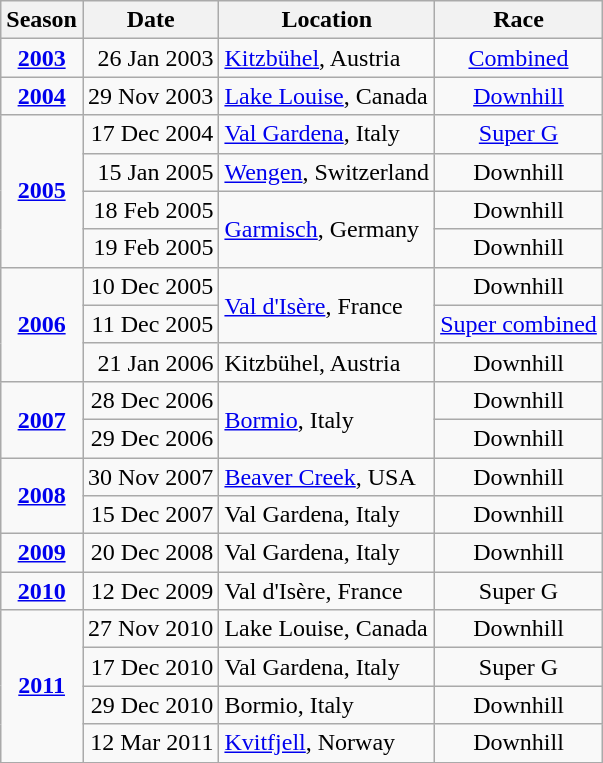<table class=wikitable style="text-align:center">
<tr>
<th>Season</th>
<th>Date</th>
<th>Location</th>
<th>Race</th>
</tr>
<tr>
<td><strong><a href='#'>2003</a></strong></td>
<td align=right>26 Jan 2003</td>
<td align=left><a href='#'>Kitzbühel</a>, Austria</td>
<td><a href='#'>Combined</a></td>
</tr>
<tr>
<td><strong><a href='#'>2004</a></strong></td>
<td align=right>29 Nov 2003</td>
<td align=left><a href='#'>Lake Louise</a>, Canada</td>
<td><a href='#'>Downhill</a></td>
</tr>
<tr>
<td rowspan="4" align=center><strong><a href='#'>2005</a></strong></td>
<td align=right>17 Dec 2004</td>
<td align=left><a href='#'>Val Gardena</a>, Italy</td>
<td><a href='#'>Super G</a></td>
</tr>
<tr>
<td align=right>15 Jan 2005</td>
<td align=left><a href='#'>Wengen</a>, Switzerland</td>
<td>Downhill</td>
</tr>
<tr>
<td align=right>18 Feb 2005</td>
<td align=left rowspan=2><a href='#'>Garmisch</a>, Germany</td>
<td>Downhill</td>
</tr>
<tr>
<td align=right>19 Feb 2005</td>
<td>Downhill</td>
</tr>
<tr>
<td rowspan="3"><strong><a href='#'>2006</a></strong></td>
<td align=right>10 Dec 2005</td>
<td align=left rowspan=2><a href='#'>Val d'Isère</a>, France</td>
<td>Downhill</td>
</tr>
<tr>
<td align=right>11 Dec 2005</td>
<td><a href='#'>Super combined</a></td>
</tr>
<tr>
<td align=right>21 Jan 2006</td>
<td align=left>Kitzbühel, Austria</td>
<td>Downhill</td>
</tr>
<tr>
<td rowspan="2"><strong><a href='#'>2007</a></strong></td>
<td align=right>28 Dec 2006</td>
<td align=left rowspan=2><a href='#'>Bormio</a>, Italy</td>
<td>Downhill</td>
</tr>
<tr>
<td align=right>29 Dec 2006</td>
<td>Downhill</td>
</tr>
<tr>
<td rowspan="2"><strong><a href='#'>2008</a></strong></td>
<td align=right>30 Nov 2007</td>
<td align=left><a href='#'>Beaver Creek</a>, USA</td>
<td>Downhill</td>
</tr>
<tr>
<td align=right>15 Dec 2007</td>
<td align=left>Val Gardena, Italy</td>
<td>Downhill</td>
</tr>
<tr>
<td><strong><a href='#'>2009</a></strong></td>
<td align=right>20 Dec 2008</td>
<td align=left>Val Gardena, Italy</td>
<td>Downhill</td>
</tr>
<tr>
<td><strong><a href='#'>2010</a></strong></td>
<td align=right>12 Dec 2009</td>
<td align=left>Val d'Isère, France</td>
<td>Super G</td>
</tr>
<tr>
<td rowspan="4" align=center><strong><a href='#'>2011</a></strong></td>
<td align=right>27 Nov 2010</td>
<td align=left>Lake Louise, Canada</td>
<td>Downhill</td>
</tr>
<tr>
<td align=right>17 Dec 2010</td>
<td align=left>Val Gardena, Italy</td>
<td>Super G</td>
</tr>
<tr>
<td align=right>29 Dec 2010</td>
<td align=left>Bormio, Italy</td>
<td>Downhill</td>
</tr>
<tr>
<td align=right>12 Mar 2011</td>
<td align=left><a href='#'>Kvitfjell</a>, Norway</td>
<td>Downhill</td>
</tr>
</table>
